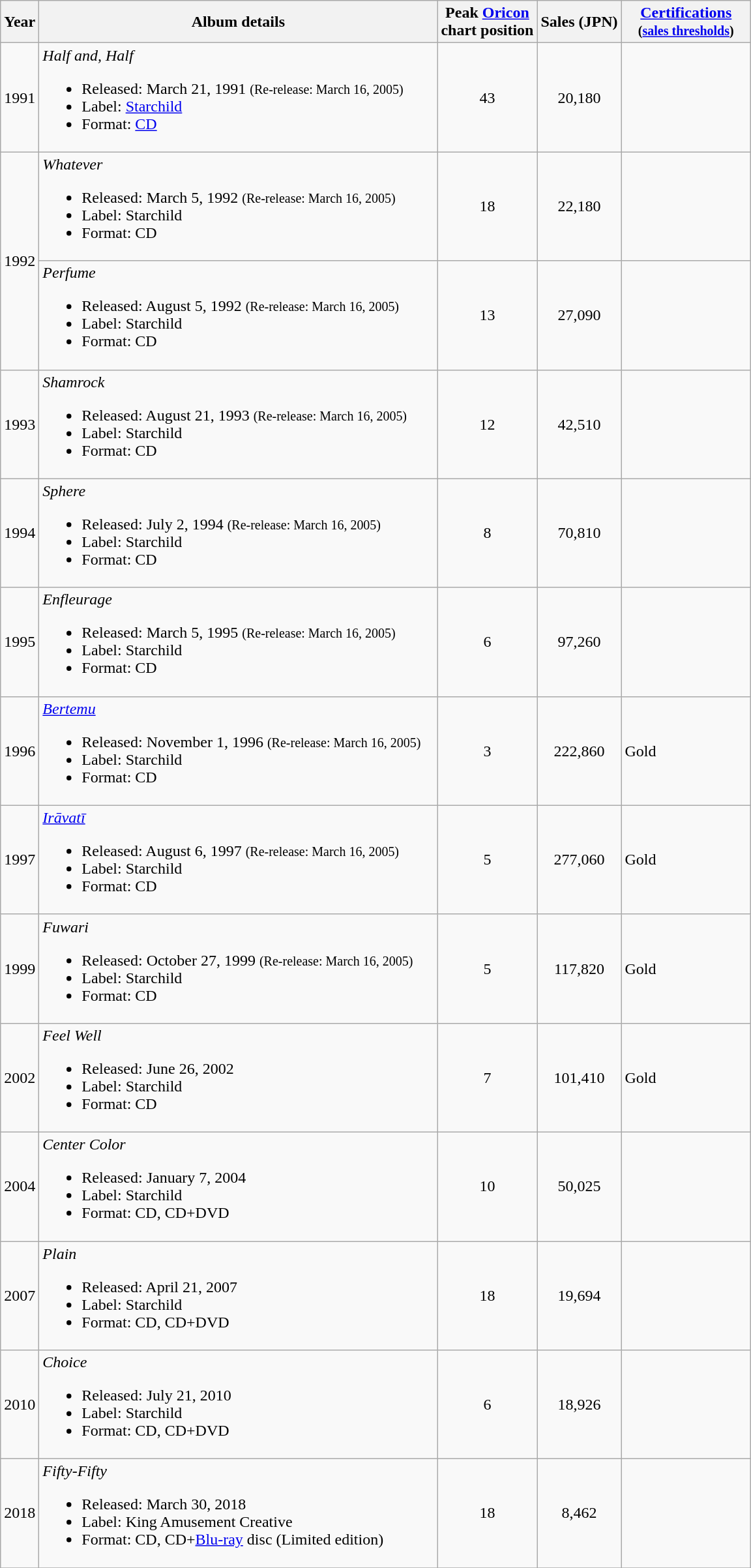<table class="wikitable">
<tr>
<th rowspan="1">Year</th>
<th rowspan="1" width="400">Album details</th>
<th colspan="1">Peak <a href='#'>Oricon</a><br> chart position</th>
<th colspan="1">Sales (JPN)</th>
<th rowspan="1" width="125"><a href='#'>Certifications</a><br><small>(<a href='#'>sales thresholds</a>)</small></th>
</tr>
<tr>
<td>1991</td>
<td align="left"><em>Half and, Half</em><br><ul><li>Released: March 21, 1991 <small>(Re-release: March 16, 2005)</small></li><li>Label: <a href='#'>Starchild</a></li><li>Format: <a href='#'>CD</a></li></ul></td>
<td align="center">43</td>
<td align="center">20,180</td>
<td></td>
</tr>
<tr>
<td rowspan="2">1992</td>
<td align="left"><em>Whatever</em><br><ul><li>Released: March 5, 1992 <small>(Re-release: March 16, 2005)</small></li><li>Label: Starchild</li><li>Format: CD</li></ul></td>
<td align="center">18</td>
<td align="center">22,180</td>
<td></td>
</tr>
<tr>
<td align="left"><em>Perfume</em><br><ul><li>Released: August 5, 1992 <small>(Re-release: March 16, 2005)</small></li><li>Label: Starchild</li><li>Format: CD</li></ul></td>
<td align="center">13</td>
<td align="center">27,090</td>
<td></td>
</tr>
<tr>
<td>1993</td>
<td align="left"><em>Shamrock</em><br><ul><li>Released: August 21, 1993 <small>(Re-release: March 16, 2005)</small></li><li>Label: Starchild</li><li>Format: CD</li></ul></td>
<td align="center">12</td>
<td align="center">42,510</td>
<td></td>
</tr>
<tr>
<td>1994</td>
<td align="left"><em>Sphere</em><br><ul><li>Released: July 2, 1994 <small>(Re-release: March 16, 2005)</small></li><li>Label: Starchild</li><li>Format: CD</li></ul></td>
<td align="center">8</td>
<td align="center">70,810</td>
<td></td>
</tr>
<tr>
<td>1995</td>
<td align="left"><em>Enfleurage</em><br><ul><li>Released: March 5, 1995 <small>(Re-release: March 16, 2005)</small></li><li>Label: Starchild</li><li>Format: CD</li></ul></td>
<td align="center">6</td>
<td align="center">97,260</td>
<td></td>
</tr>
<tr>
<td>1996</td>
<td align="left"><em><a href='#'>Bertemu</a></em><br><ul><li>Released: November 1, 1996 <small>(Re-release: March 16, 2005)</small></li><li>Label: Starchild</li><li>Format: CD</li></ul></td>
<td align="center">3</td>
<td align="center">222,860</td>
<td>Gold</td>
</tr>
<tr>
<td>1997</td>
<td align="left"><em><a href='#'>Irāvatī</a></em><br><ul><li>Released: August 6, 1997 <small>(Re-release: March 16, 2005)</small></li><li>Label: Starchild</li><li>Format: CD</li></ul></td>
<td align="center">5</td>
<td align="center">277,060</td>
<td>Gold</td>
</tr>
<tr>
<td>1999</td>
<td align="left"><em>Fuwari</em><br><ul><li>Released: October 27, 1999 <small>(Re-release: March 16, 2005)</small></li><li>Label: Starchild</li><li>Format: CD</li></ul></td>
<td align="center">5</td>
<td align="center">117,820</td>
<td>Gold</td>
</tr>
<tr>
<td>2002</td>
<td align="left"><em>Feel Well</em><br><ul><li>Released: June 26, 2002</li><li>Label: Starchild</li><li>Format: CD</li></ul></td>
<td align="center">7</td>
<td align="center">101,410</td>
<td>Gold</td>
</tr>
<tr>
<td>2004</td>
<td align="left"><em>Center Color</em><br><ul><li>Released: January 7, 2004</li><li>Label: Starchild</li><li>Format: CD, CD+DVD</li></ul></td>
<td align="center">10</td>
<td align="center">50,025</td>
<td></td>
</tr>
<tr>
<td>2007</td>
<td align="left"><em>Plain</em><br><ul><li>Released: April 21, 2007</li><li>Label: Starchild</li><li>Format: CD, CD+DVD</li></ul></td>
<td align="center">18</td>
<td align="center">19,694</td>
<td></td>
</tr>
<tr>
<td>2010</td>
<td align="left"><em>Choice</em><br><ul><li>Released: July 21, 2010</li><li>Label: Starchild</li><li>Format: CD, CD+DVD</li></ul></td>
<td align="center">6</td>
<td align="center">18,926</td>
<td></td>
</tr>
<tr>
<td>2018</td>
<td align="left"><em>Fifty-Fifty</em><br><ul><li>Released: March 30, 2018</li><li>Label: King Amusement Creative</li><li>Format: CD, CD+<a href='#'>Blu-ray</a> disc (Limited edition)</li></ul></td>
<td align="center">18</td>
<td align="center">8,462</td>
<td></td>
</tr>
<tr>
</tr>
</table>
